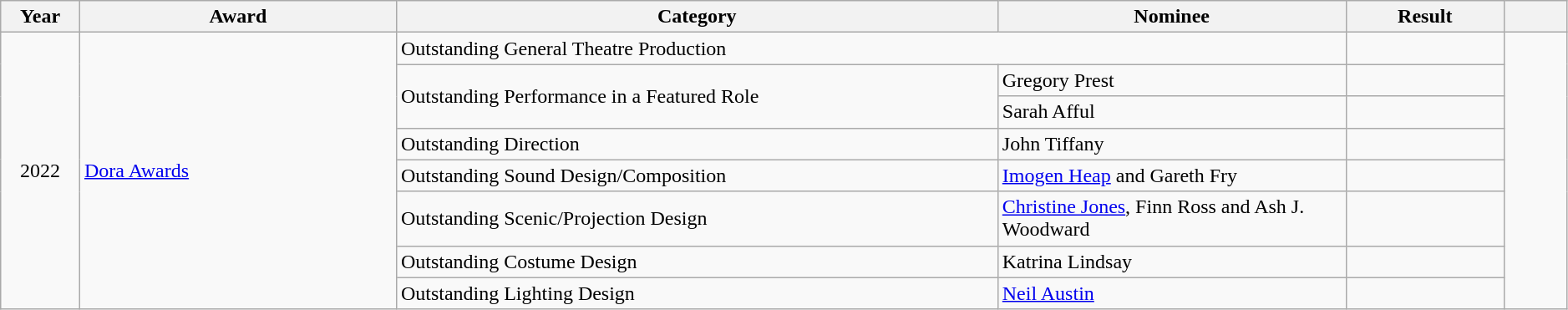<table class="wikitable sortable" style="width: 99%;">
<tr>
<th scope="col" style="width:5%;">Year</th>
<th scope="col" style="width:20%;">Award</th>
<th scope="col" style="width:38%;">Category</th>
<th scope="col" style="width:22%;">Nominee</th>
<th scope="col" style="width:10%;">Result</th>
<th scope="col" class="unsortable" style="width:4%;"></th>
</tr>
<tr>
<td rowspan="8" style="text-align:center;">2022</td>
<td rowspan="8"><a href='#'>Dora Awards</a></td>
<td colspan="2">Outstanding General Theatre Production</td>
<td></td>
<td rowspan="8" style="text-align: center;"></td>
</tr>
<tr>
<td rowspan=2>Outstanding Performance in a Featured Role</td>
<td>Gregory Prest</td>
<td></td>
</tr>
<tr>
<td>Sarah Afful</td>
<td></td>
</tr>
<tr>
<td>Outstanding Direction</td>
<td>John Tiffany</td>
<td></td>
</tr>
<tr>
<td>Outstanding Sound Design/Composition</td>
<td><a href='#'>Imogen Heap</a> and Gareth Fry</td>
<td></td>
</tr>
<tr>
<td>Outstanding Scenic/Projection Design</td>
<td><a href='#'>Christine Jones</a>, Finn Ross and Ash J. Woodward</td>
<td></td>
</tr>
<tr>
<td>Outstanding Costume Design</td>
<td>Katrina Lindsay</td>
<td></td>
</tr>
<tr>
<td>Outstanding Lighting Design</td>
<td><a href='#'>Neil Austin</a></td>
<td></td>
</tr>
</table>
